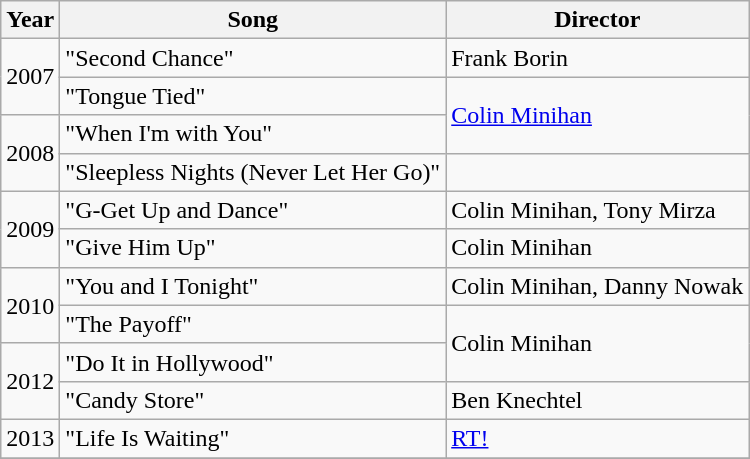<table class="wikitable">
<tr>
<th>Year</th>
<th>Song</th>
<th>Director</th>
</tr>
<tr>
<td rowspan="2">2007</td>
<td>"Second Chance"</td>
<td>Frank Borin</td>
</tr>
<tr>
<td>"Tongue Tied"</td>
<td rowspan="2"><a href='#'>Colin Minihan</a></td>
</tr>
<tr>
<td rowspan="2">2008</td>
<td>"When I'm with You"</td>
</tr>
<tr>
<td>"Sleepless Nights (Never Let Her Go)"</td>
<td></td>
</tr>
<tr>
<td rowspan="2">2009</td>
<td>"G-Get Up and Dance"</td>
<td>Colin Minihan, Tony Mirza</td>
</tr>
<tr>
<td>"Give Him Up"</td>
<td>Colin Minihan</td>
</tr>
<tr>
<td rowspan="2">2010</td>
<td>"You and I Tonight"</td>
<td>Colin Minihan, Danny Nowak</td>
</tr>
<tr>
<td>"The Payoff"</td>
<td rowspan="2">Colin Minihan</td>
</tr>
<tr>
<td rowspan="2">2012</td>
<td>"Do It in Hollywood"</td>
</tr>
<tr>
<td>"Candy Store"</td>
<td>Ben Knechtel</td>
</tr>
<tr>
<td>2013</td>
<td>"Life Is Waiting"</td>
<td><a href='#'>RT!</a></td>
</tr>
<tr>
</tr>
</table>
